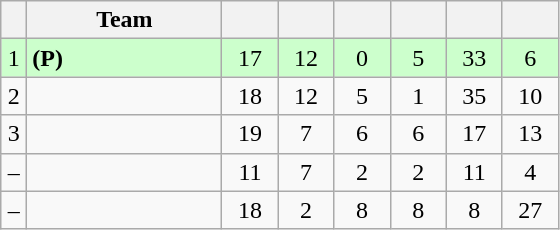<table class="wikitable" style="text-align:center; margin-bottom:0">
<tr>
<th style="width:10px"></th>
<th style="width:35%;">Team</th>
<th style="width:30px;"></th>
<th style="width:30px;"></th>
<th style="width:30px;"></th>
<th style="width:30px;"></th>
<th style="width:30px;"></th>
<th style="width:30px;"></th>
</tr>
<tr style="background:#ccffcc;">
<td>1</td>
<td align=left> <strong>(P)</strong></td>
<td>17</td>
<td>12</td>
<td>0</td>
<td>5</td>
<td>33</td>
<td>6</td>
</tr>
<tr>
<td>2</td>
<td align=left></td>
<td>18</td>
<td>12</td>
<td>5</td>
<td>1</td>
<td>35</td>
<td>10</td>
</tr>
<tr>
<td>3</td>
<td align=left></td>
<td>19</td>
<td>7</td>
<td>6</td>
<td>6</td>
<td>17</td>
<td>13</td>
</tr>
<tr>
<td>–</td>
<td align=left></td>
<td>11</td>
<td>7</td>
<td>2</td>
<td>2</td>
<td>11</td>
<td>4</td>
</tr>
<tr>
<td>–</td>
<td align=left></td>
<td>18</td>
<td>2</td>
<td>8</td>
<td>8</td>
<td>8</td>
<td>27</td>
</tr>
</table>
